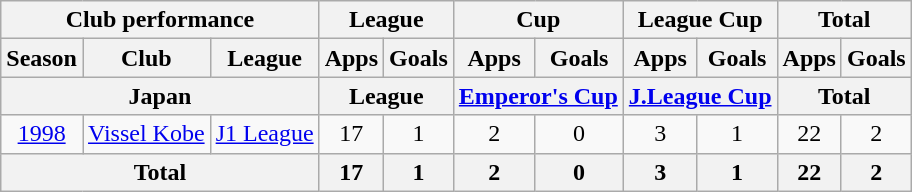<table class="wikitable" style="text-align:center;">
<tr>
<th colspan=3>Club performance</th>
<th colspan=2>League</th>
<th colspan=2>Cup</th>
<th colspan=2>League Cup</th>
<th colspan=2>Total</th>
</tr>
<tr>
<th>Season</th>
<th>Club</th>
<th>League</th>
<th>Apps</th>
<th>Goals</th>
<th>Apps</th>
<th>Goals</th>
<th>Apps</th>
<th>Goals</th>
<th>Apps</th>
<th>Goals</th>
</tr>
<tr>
<th colspan=3>Japan</th>
<th colspan=2>League</th>
<th colspan=2><a href='#'>Emperor's Cup</a></th>
<th colspan=2><a href='#'>J.League Cup</a></th>
<th colspan=2>Total</th>
</tr>
<tr>
<td><a href='#'>1998</a></td>
<td><a href='#'>Vissel Kobe</a></td>
<td><a href='#'>J1 League</a></td>
<td>17</td>
<td>1</td>
<td>2</td>
<td>0</td>
<td>3</td>
<td>1</td>
<td>22</td>
<td>2</td>
</tr>
<tr>
<th colspan=3>Total</th>
<th>17</th>
<th>1</th>
<th>2</th>
<th>0</th>
<th>3</th>
<th>1</th>
<th>22</th>
<th>2</th>
</tr>
</table>
